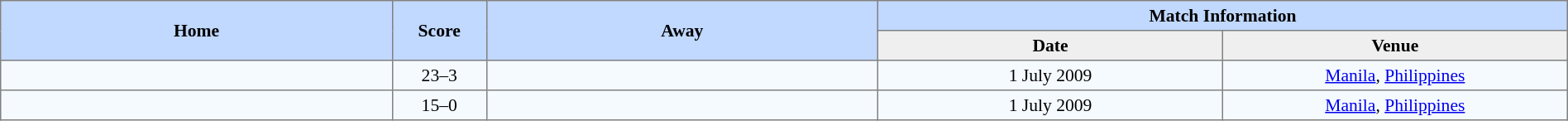<table border=1 style="border-collapse:collapse; font-size:90%; text-align:center;" cellpadding=3 cellspacing=0 width=100%>
<tr bgcolor=#C1D8FF>
<th rowspan=2 width=25%>Home</th>
<th rowspan=2 width=6%>Score</th>
<th rowspan=2 width=25%>Away</th>
<th colspan=6>Match Information</th>
</tr>
<tr bgcolor=#EFEFEF>
<th width=22%>Date</th>
<th width=22%>Venue</th>
</tr>
<tr bgcolor=#F5FAFF>
<td align=right><strong></strong></td>
<td>23–3</td>
<td align=left></td>
<td>1 July 2009</td>
<td><a href='#'>Manila</a>, <a href='#'>Philippines</a></td>
</tr>
<tr bgcolor=#F5FAFF>
<td align=right><strong></strong></td>
<td>15–0</td>
<td align=left></td>
<td>1 July 2009</td>
<td><a href='#'>Manila</a>, <a href='#'>Philippines</a></td>
</tr>
</table>
